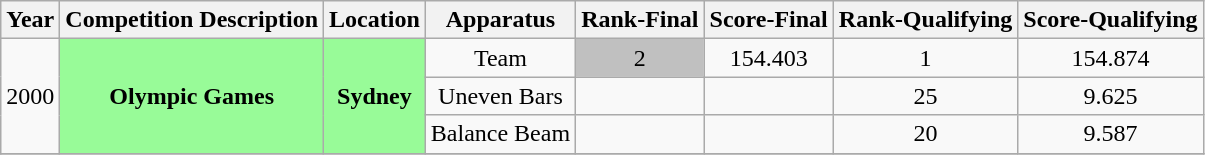<table class="wikitable" style="text-align:center">
<tr>
<th>Year</th>
<th>Competition Description</th>
<th>Location</th>
<th>Apparatus</th>
<th>Rank-Final</th>
<th>Score-Final</th>
<th>Rank-Qualifying</th>
<th>Score-Qualifying</th>
</tr>
<tr>
<td rowspan=3>2000</td>
<td bgcolor=98FB98 rowspan=3><strong>Olympic Games</strong></td>
<td bgcolor=98FB98 rowspan=3><strong>Sydney</strong></td>
<td>Team</td>
<td bgcolor=silver>2</td>
<td>154.403</td>
<td>1</td>
<td>154.874</td>
</tr>
<tr>
<td>Uneven Bars</td>
<td></td>
<td></td>
<td>25</td>
<td>9.625</td>
</tr>
<tr>
<td>Balance Beam</td>
<td></td>
<td></td>
<td>20</td>
<td>9.587</td>
</tr>
<tr>
</tr>
</table>
